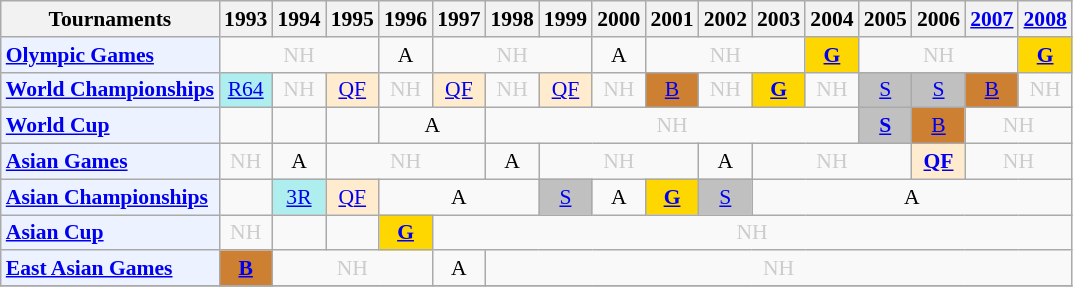<table class="wikitable" style="font-size: 90%; text-align:center">
<tr>
<th>Tournaments</th>
<th>1993</th>
<th>1994</th>
<th>1995</th>
<th>1996</th>
<th>1997</th>
<th>1998</th>
<th>1999</th>
<th>2000</th>
<th>2001</th>
<th>2002</th>
<th>2003</th>
<th>2004</th>
<th>2005</th>
<th>2006</th>
<th><a href='#'>2007</a></th>
<th><a href='#'>2008</a></th>
</tr>
<tr>
<td bgcolor="#ECF2FF"; align="left"><strong><a href='#'>Olympic Games</a></strong></td>
<td colspan="3" style=color:#ccc>NH</td>
<td>A</td>
<td colspan="3" style=color:#ccc>NH</td>
<td>A</td>
<td colspan="3" style=color:#ccc>NH</td>
<td bgcolor=gold><strong><a href='#'>G</a></strong></td>
<td colspan="3" style=color:#ccc>NH</td>
<td bgcolor=gold><strong><a href='#'>G</a></strong></td>
</tr>
<tr>
<td bgcolor="#ECF2FF"; align="left"><strong><a href='#'>World Championships</a></strong></td>
<td bgcolor=AFEEEE><a href='#'>R64</a></td>
<td style=color:#ccc>NH</td>
<td bgcolor=FFEBCD><a href='#'>QF</a></td>
<td style=color:#ccc>NH</td>
<td bgcolor=FFEBCD><a href='#'>QF</a></td>
<td style=color:#ccc>NH</td>
<td bgcolor=FFEBCD><a href='#'>QF</a></td>
<td style=color:#ccc>NH</td>
<td bgcolor=CD7F32><a href='#'>B</a></td>
<td style=color:#ccc>NH</td>
<td bgcolor=gold><strong><a href='#'>G</a></strong></td>
<td style=color:#ccc>NH</td>
<td bgcolor=silver><a href='#'>S</a></td>
<td bgcolor=silver><a href='#'>S</a></td>
<td bgcolor=CD7F32><a href='#'>B</a></td>
<td style=color:#ccc>NH</td>
</tr>
<tr>
<td bgcolor="#ECF2FF"; align="left"><strong><a href='#'>World Cup</a></strong></td>
<td></td>
<td></td>
<td></td>
<td colspan="2">A</td>
<td colspan="7" style=color:#ccc>NH</td>
<td bgcolor=silver><strong><a href='#'>S</a></strong></td>
<td bgcolor=CD7F32><a href='#'>B</a></td>
<td colspan="2" style=color:#ccc>NH</td>
</tr>
<tr>
<td bgcolor="#ECF2FF"; align="left"><strong><a href='#'>Asian Games</a></strong></td>
<td style=color:#ccc>NH</td>
<td>A</td>
<td colspan="3" style=color:#ccc>NH</td>
<td>A</td>
<td colspan="3" style=color:#ccc>NH</td>
<td>A</td>
<td colspan="3" style=color:#ccc>NH</td>
<td bgcolor=FFEBCD><strong><a href='#'>QF</a></strong></td>
<td colspan="2" style=color:#ccc>NH</td>
</tr>
<tr>
<td bgcolor="#ECF2FF"; align="left"><strong><a href='#'>Asian Championships</a></strong></td>
<td></td>
<td bgcolor=AFEEEE><a href='#'>3R</a></td>
<td bgcolor=FFEBCD><a href='#'>QF</a></td>
<td colspan="3">A</td>
<td bgcolor=silver><a href='#'>S</a></td>
<td>A</td>
<td bgcolor=gold><strong><a href='#'>G</a></strong></td>
<td bgcolor=silver><a href='#'>S</a></td>
<td colspan="6">A</td>
</tr>
<tr>
<td bgcolor="#ECF2FF"; align="left"><strong><a href='#'>Asian Cup</a></strong></td>
<td style=color:#ccc>NH</td>
<td></td>
<td></td>
<td bgcolor=gold><strong><a href='#'>G</a></strong></td>
<td colspan="12" style=color:#ccc>NH</td>
</tr>
<tr>
<td bgcolor="#ECF2FF"; align="left"><strong><a href='#'>East Asian Games</a></strong></td>
<td bgcolor=CD7F32><strong><a href='#'>B</a></strong></td>
<td colspan="3" style=color:#ccc>NH</td>
<td>A</td>
<td colspan="11" style=color:#ccc>NH</td>
</tr>
<tr>
</tr>
</table>
